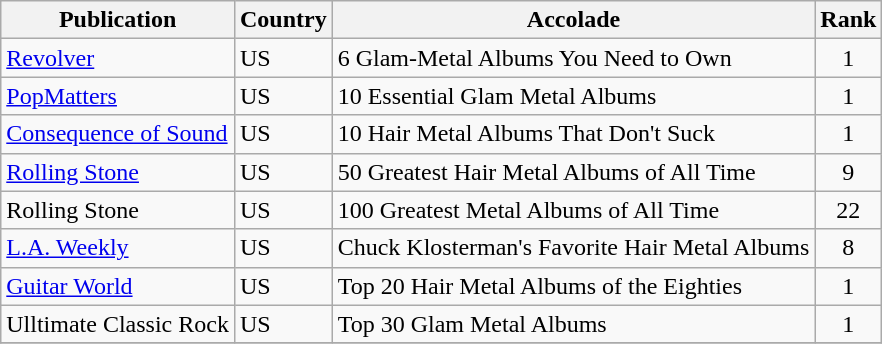<table class="wikitable">
<tr>
<th>Publication</th>
<th>Country</th>
<th>Accolade</th>
<th>Rank</th>
</tr>
<tr>
<td><a href='#'>Revolver</a></td>
<td>US</td>
<td>6 Glam-Metal Albums You Need to Own</td>
<td align="center">1</td>
</tr>
<tr>
<td><a href='#'>PopMatters</a></td>
<td>US</td>
<td>10 Essential Glam Metal Albums</td>
<td align="center">1</td>
</tr>
<tr>
<td><a href='#'>Consequence of Sound</a></td>
<td>US</td>
<td>10 Hair Metal Albums That Don't Suck</td>
<td align="center">1</td>
</tr>
<tr>
<td><a href='#'>Rolling Stone</a></td>
<td>US</td>
<td>50 Greatest Hair Metal Albums of All Time</td>
<td align="center">9</td>
</tr>
<tr>
<td>Rolling Stone</td>
<td>US</td>
<td>100 Greatest Metal Albums of All Time</td>
<td align="center">22</td>
</tr>
<tr>
<td><a href='#'>L.A. Weekly</a></td>
<td>US</td>
<td>Chuck Klosterman's Favorite Hair Metal Albums</td>
<td align="center">8</td>
</tr>
<tr>
<td><a href='#'>Guitar World</a></td>
<td>US</td>
<td>Top 20 Hair Metal Albums of the Eighties</td>
<td align="center">1</td>
</tr>
<tr>
<td>Ulltimate Classic Rock</td>
<td>US</td>
<td>Top 30 Glam Metal Albums</td>
<td align="center">1</td>
</tr>
<tr>
</tr>
</table>
